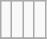<table class="wikitable">
<tr ---->
<td><br></td>
<td><br></td>
<td><br></td>
<td><br></td>
</tr>
<tr --->
</tr>
</table>
